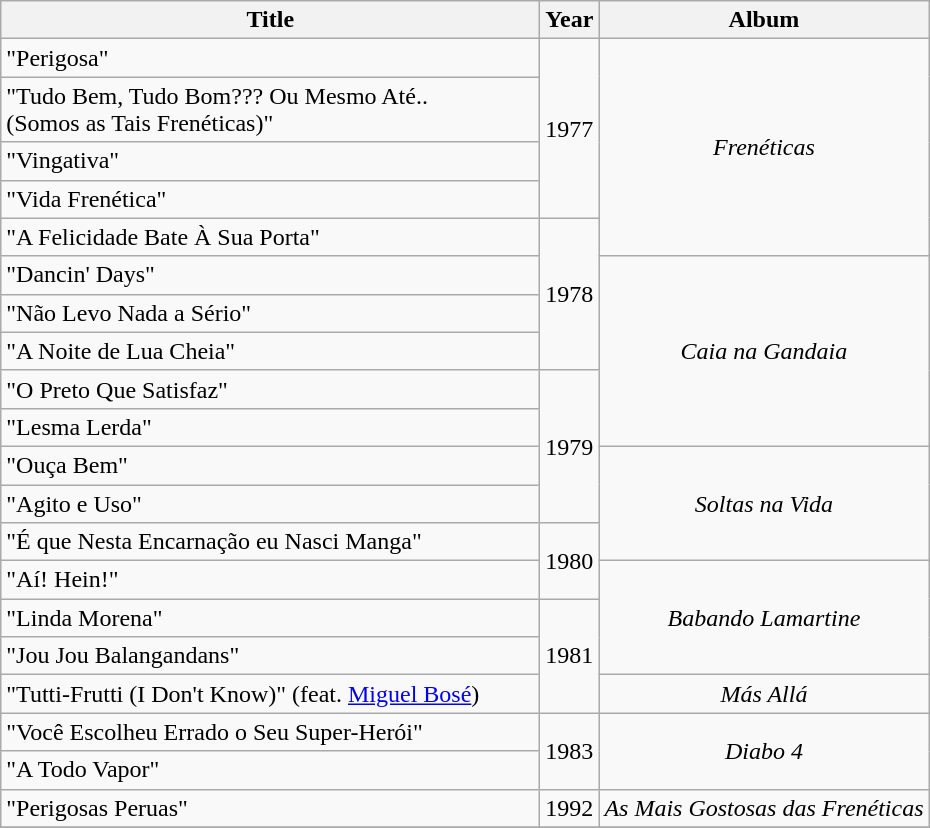<table class="wikitable">
<tr>
<th style="width:22em;">Title</th>
<th>Year</th>
<th>Album</th>
</tr>
<tr>
<td>"Perigosa"</td>
<td rowspan="4">1977</td>
<td rowspan="5" align="center"><em>Frenéticas</em></td>
</tr>
<tr>
<td>"Tudo Bem, Tudo Bom??? Ou Mesmo Até..<br>(Somos as Tais Frenéticas)"</td>
</tr>
<tr>
<td>"Vingativa"</td>
</tr>
<tr>
<td>"Vida Frenética"</td>
</tr>
<tr>
<td>"A Felicidade Bate À Sua Porta"</td>
<td rowspan="4">1978</td>
</tr>
<tr>
<td>"Dancin' Days"</td>
<td rowspan="5" align="center"><em>Caia na Gandaia</em></td>
</tr>
<tr>
<td>"Não Levo Nada a Sério"</td>
</tr>
<tr>
<td>"A Noite de Lua Cheia"</td>
</tr>
<tr>
<td>"O Preto Que Satisfaz"</td>
<td rowspan="4">1979</td>
</tr>
<tr>
<td>"Lesma Lerda"</td>
</tr>
<tr>
<td>"Ouça Bem"</td>
<td rowspan="3" align="center"><em>Soltas na Vida</em></td>
</tr>
<tr>
<td>"Agito e Uso"</td>
</tr>
<tr>
<td>"É que Nesta Encarnação eu Nasci Manga"</td>
<td rowspan="2">1980</td>
</tr>
<tr>
<td>"Aí! Hein!"</td>
<td rowspan="3" align="center"><em>Babando Lamartine</em></td>
</tr>
<tr>
<td>"Linda Morena"</td>
<td rowspan="3">1981</td>
</tr>
<tr>
<td>"Jou Jou Balangandans"</td>
</tr>
<tr>
<td>"Tutti-Frutti (I Don't Know)" <span>(feat. <a href='#'>Miguel Bosé</a>)</span></td>
<td align="center"><em>Más Allá</em></td>
</tr>
<tr>
<td>"Você Escolheu Errado o Seu Super-Herói"</td>
<td rowspan="2">1983</td>
<td rowspan="2" align="center"><em>Diabo 4</em></td>
</tr>
<tr>
<td>"A Todo Vapor"</td>
</tr>
<tr>
<td>"Perigosas Peruas"</td>
<td>1992</td>
<td align="center"><em>As Mais Gostosas das Frenéticas</em></td>
</tr>
<tr>
</tr>
</table>
